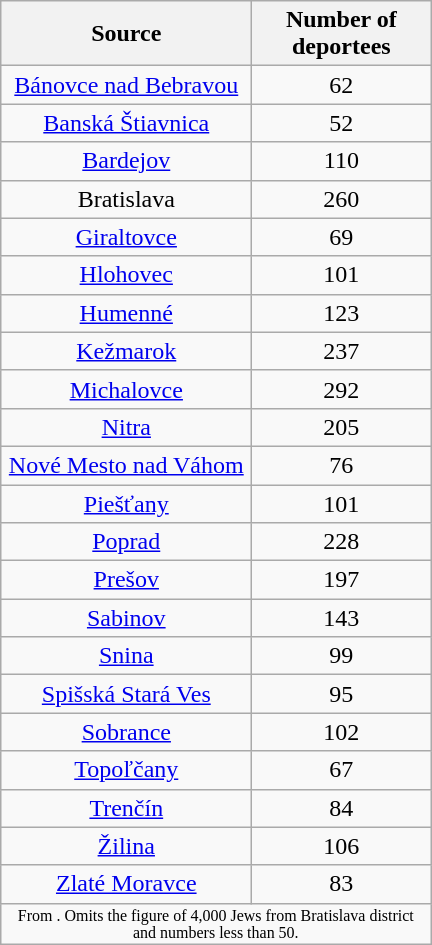<table class="wikitable floatright" style="text-align: center">
<tr>
<th style="width: 10em;">Source</th>
<th style="width: 7em; text-align:center">Number of deportees</th>
</tr>
<tr>
<td><a href='#'>Bánovce nad Bebravou</a></td>
<td>62</td>
</tr>
<tr>
<td><a href='#'>Banská Štiavnica</a></td>
<td>52</td>
</tr>
<tr>
<td><a href='#'>Bardejov</a></td>
<td>110</td>
</tr>
<tr>
<td>Bratislava</td>
<td>260</td>
</tr>
<tr>
<td><a href='#'>Giraltovce</a></td>
<td>69</td>
</tr>
<tr>
<td><a href='#'>Hlohovec</a></td>
<td>101</td>
</tr>
<tr>
<td><a href='#'>Humenné</a></td>
<td>123</td>
</tr>
<tr>
<td><a href='#'>Kežmarok</a></td>
<td>237</td>
</tr>
<tr>
<td><a href='#'>Michalovce</a></td>
<td>292</td>
</tr>
<tr>
<td><a href='#'>Nitra</a></td>
<td>205</td>
</tr>
<tr>
<td><a href='#'>Nové Mesto nad Váhom</a></td>
<td>76</td>
</tr>
<tr>
<td><a href='#'>Piešťany</a></td>
<td>101</td>
</tr>
<tr>
<td><a href='#'>Poprad</a></td>
<td>228</td>
</tr>
<tr>
<td><a href='#'>Prešov</a></td>
<td>197</td>
</tr>
<tr>
<td><a href='#'>Sabinov</a></td>
<td>143</td>
</tr>
<tr>
<td><a href='#'>Snina</a></td>
<td>99</td>
</tr>
<tr>
<td><a href='#'>Spišská Stará Ves</a></td>
<td>95</td>
</tr>
<tr>
<td><a href='#'>Sobrance</a></td>
<td>102</td>
</tr>
<tr>
<td><a href='#'>Topoľčany</a></td>
<td>67</td>
</tr>
<tr>
<td><a href='#'>Trenčín</a></td>
<td>84</td>
</tr>
<tr>
<td><a href='#'>Žilina</a></td>
<td>106</td>
</tr>
<tr>
<td><a href='#'>Zlaté Moravce</a></td>
<td>83</td>
</tr>
<tr>
<td colspan="2" style="text-align: center; font-size: 8pt">From . Omits the figure of 4,000 Jews from Bratislava district and numbers less than 50.</td>
</tr>
</table>
